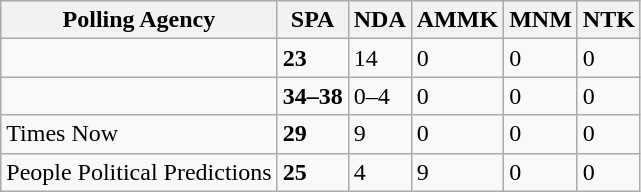<table class="wikitable sortable">
<tr>
<th>Polling Agency</th>
<th>SPA</th>
<th>NDA</th>
<th>AMMK</th>
<th>MNM</th>
<th>NTK</th>
</tr>
<tr>
<td></td>
<td><strong>23</strong></td>
<td>14</td>
<td>0</td>
<td>0</td>
<td>0</td>
</tr>
<tr>
<td></td>
<td><strong>34–38</strong></td>
<td>0–4</td>
<td>0</td>
<td>0</td>
<td>0</td>
</tr>
<tr>
<td>Times Now</td>
<td><strong>29</strong></td>
<td>9</td>
<td>0</td>
<td>0</td>
<td>0</td>
</tr>
<tr>
<td>People Political Predictions</td>
<td><strong>25</strong></td>
<td>4</td>
<td>9</td>
<td>0</td>
<td>0</td>
</tr>
</table>
